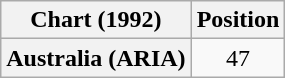<table class="wikitable plainrowheaders" style="text-align:center">
<tr>
<th scope="col">Chart (1992)</th>
<th scope="col">Position</th>
</tr>
<tr>
<th scope="row">Australia (ARIA)</th>
<td>47</td>
</tr>
</table>
